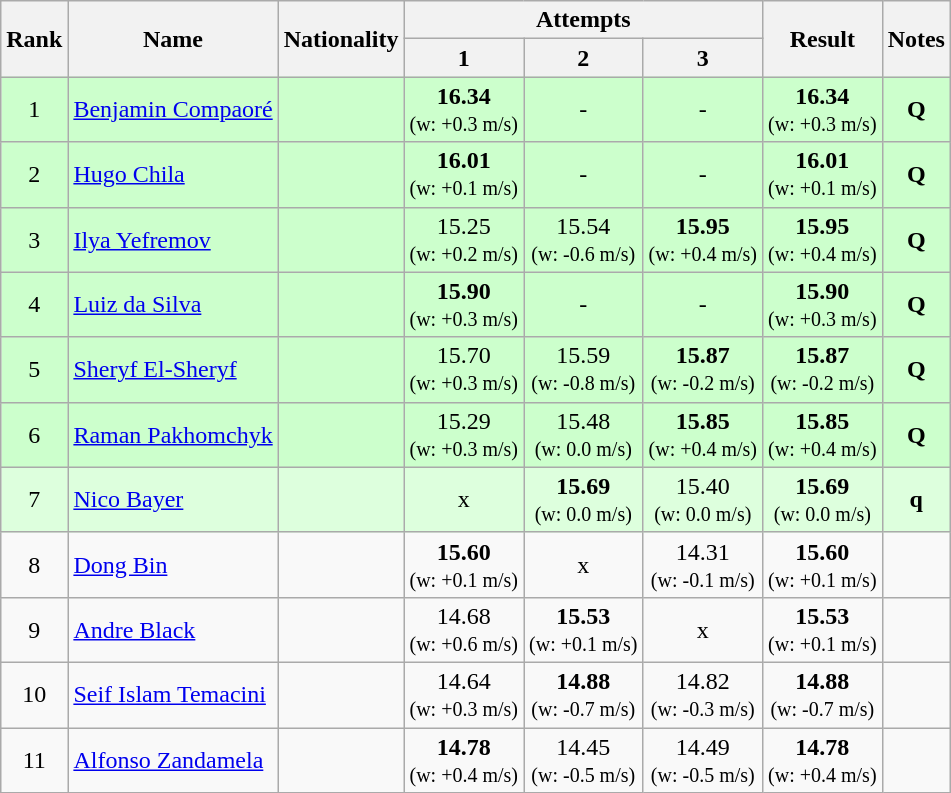<table class="wikitable sortable" style="text-align:center">
<tr>
<th rowspan=2>Rank</th>
<th rowspan=2>Name</th>
<th rowspan=2>Nationality</th>
<th colspan=3>Attempts</th>
<th rowspan=2>Result</th>
<th rowspan=2>Notes</th>
</tr>
<tr>
<th>1</th>
<th>2</th>
<th>3</th>
</tr>
<tr bgcolor=ccffcc>
<td>1</td>
<td align=left><a href='#'>Benjamin Compaoré</a></td>
<td align=left></td>
<td><strong>16.34</strong><br><small>(w: +0.3 m/s)</small></td>
<td>-</td>
<td>-</td>
<td><strong>16.34</strong> <br><small>(w: +0.3 m/s)</small></td>
<td><strong>Q</strong></td>
</tr>
<tr bgcolor=ccffcc>
<td>2</td>
<td align=left><a href='#'>Hugo Chila</a></td>
<td align=left></td>
<td><strong>16.01</strong><br><small>(w: +0.1 m/s)</small></td>
<td>-</td>
<td>-</td>
<td><strong>16.01</strong> <br><small>(w: +0.1 m/s)</small></td>
<td><strong>Q</strong></td>
</tr>
<tr bgcolor=ccffcc>
<td>3</td>
<td align=left><a href='#'>Ilya Yefremov</a></td>
<td align=left></td>
<td>15.25<br><small>(w: +0.2 m/s)</small></td>
<td>15.54<br><small>(w: -0.6 m/s)</small></td>
<td><strong>15.95</strong><br><small>(w: +0.4 m/s)</small></td>
<td><strong>15.95</strong> <br><small>(w: +0.4 m/s)</small></td>
<td><strong>Q</strong></td>
</tr>
<tr bgcolor=ccffcc>
<td>4</td>
<td align=left><a href='#'>Luiz da Silva</a></td>
<td align=left></td>
<td><strong>15.90</strong><br><small>(w: +0.3 m/s)</small></td>
<td>-</td>
<td>-</td>
<td><strong>15.90</strong> <br><small>(w: +0.3 m/s)</small></td>
<td><strong>Q</strong></td>
</tr>
<tr bgcolor=ccffcc>
<td>5</td>
<td align=left><a href='#'>Sheryf El-Sheryf</a></td>
<td align=left></td>
<td>15.70<br><small>(w: +0.3 m/s)</small></td>
<td>15.59<br><small>(w: -0.8 m/s)</small></td>
<td><strong>15.87</strong><br><small>(w: -0.2 m/s)</small></td>
<td><strong>15.87</strong> <br><small>(w: -0.2 m/s)</small></td>
<td><strong>Q</strong></td>
</tr>
<tr bgcolor=ccffcc>
<td>6</td>
<td align=left><a href='#'>Raman Pakhomchyk</a></td>
<td align=left></td>
<td>15.29<br><small>(w: +0.3 m/s)</small></td>
<td>15.48<br><small>(w: 0.0 m/s)</small></td>
<td><strong>15.85</strong><br><small>(w: +0.4 m/s)</small></td>
<td><strong>15.85</strong> <br><small>(w: +0.4 m/s)</small></td>
<td><strong>Q</strong></td>
</tr>
<tr bgcolor=ddffdd>
<td>7</td>
<td align=left><a href='#'>Nico Bayer</a></td>
<td align=left></td>
<td>x</td>
<td><strong>15.69</strong><br><small>(w: 0.0 m/s)</small></td>
<td>15.40<br><small>(w: 0.0 m/s)</small></td>
<td><strong>15.69</strong> <br><small>(w: 0.0 m/s)</small></td>
<td><strong>q</strong></td>
</tr>
<tr>
<td>8</td>
<td align=left><a href='#'>Dong Bin</a></td>
<td align=left></td>
<td><strong>15.60</strong><br><small>(w: +0.1 m/s)</small></td>
<td>x</td>
<td>14.31<br><small>(w: -0.1 m/s)</small></td>
<td><strong>15.60</strong> <br><small>(w: +0.1 m/s)</small></td>
<td></td>
</tr>
<tr>
<td>9</td>
<td align=left><a href='#'>Andre Black</a></td>
<td align=left></td>
<td>14.68<br><small>(w: +0.6 m/s)</small></td>
<td><strong>15.53</strong><br><small>(w: +0.1 m/s)</small></td>
<td>x</td>
<td><strong>15.53</strong> <br><small>(w: +0.1 m/s)</small></td>
<td></td>
</tr>
<tr>
<td>10</td>
<td align=left><a href='#'>Seif Islam Temacini</a></td>
<td align=left></td>
<td>14.64<br><small>(w: +0.3 m/s)</small></td>
<td><strong>14.88</strong><br><small>(w: -0.7 m/s)</small></td>
<td>14.82<br><small>(w: -0.3 m/s)</small></td>
<td><strong>14.88</strong> <br><small>(w: -0.7 m/s)</small></td>
<td></td>
</tr>
<tr>
<td>11</td>
<td align=left><a href='#'>Alfonso Zandamela</a></td>
<td align=left></td>
<td><strong>14.78</strong><br><small>(w: +0.4 m/s)</small></td>
<td>14.45<br><small>(w: -0.5 m/s)</small></td>
<td>14.49<br><small>(w: -0.5 m/s)</small></td>
<td><strong>14.78</strong> <br><small>(w: +0.4 m/s)</small></td>
<td></td>
</tr>
</table>
